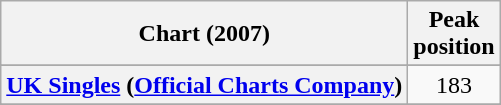<table class="wikitable sortable plainrowheaders" style="text-align:center">
<tr>
<th scope="col">Chart (2007)</th>
<th scope="col">Peak<br>position</th>
</tr>
<tr>
</tr>
<tr>
<th scope="row"><a href='#'>UK Singles</a> (<a href='#'>Official Charts Company</a>)</th>
<td>183</td>
</tr>
<tr>
</tr>
<tr>
</tr>
</table>
